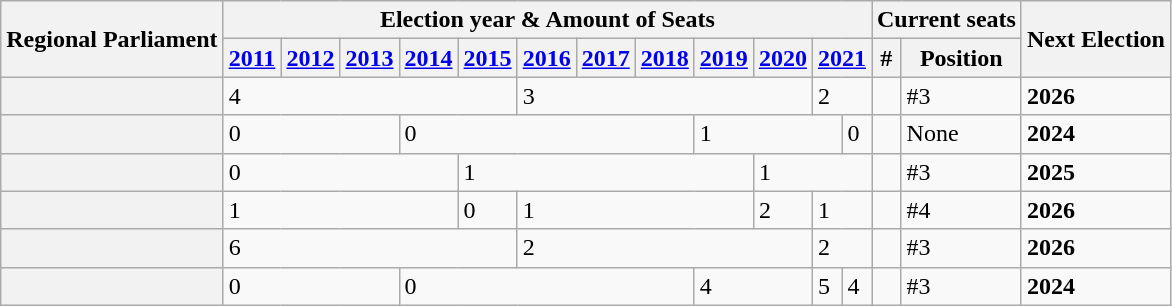<table class=wikitable>
<tr>
<th rowspan="3">Regional Parliament</th>
<th colspan="12" rowspan="2">Election year & Amount of Seats</th>
<th colspan="2">Current seats</th>
<th rowspan="3">Next Election</th>
</tr>
<tr>
<th rowspan="2">#</th>
<th rowspan="2">Position</th>
</tr>
<tr>
<th><a href='#'>2011</a></th>
<th><a href='#'>2012</a></th>
<th><a href='#'>2013</a></th>
<th><a href='#'>2014</a></th>
<th><a href='#'>2015</a></th>
<th><a href='#'>2016</a></th>
<th><a href='#'>2017</a></th>
<th><a href='#'>2018</a></th>
<th><a href='#'>2019</a></th>
<th><a href='#'>2020</a></th>
<th colspan="2"><a href='#'>2021</a></th>
</tr>
<tr>
<th></th>
<td colspan="5">4</td>
<td colspan="5">3</td>
<td colspan="2">2</td>
<td></td>
<td>#3</td>
<td><strong>2026</strong></td>
</tr>
<tr>
<th></th>
<td colspan="3">0</td>
<td colspan="5">0</td>
<td colspan="3">1</td>
<td>0</td>
<td></td>
<td>None</td>
<td><strong>2024</strong></td>
</tr>
<tr>
<th></th>
<td colspan="4">0</td>
<td colspan="5">1</td>
<td colspan="3">1</td>
<td></td>
<td>#3</td>
<td><strong>2025</strong></td>
</tr>
<tr>
<th></th>
<td colspan="4">1</td>
<td>0</td>
<td colspan="4">1</td>
<td>2</td>
<td colspan="2">1</td>
<td></td>
<td>#4</td>
<td><strong>2026</strong></td>
</tr>
<tr>
<th></th>
<td colspan="5">6</td>
<td colspan="5">2</td>
<td colspan="2">2</td>
<td></td>
<td>#3</td>
<td><strong>2026</strong></td>
</tr>
<tr>
<th></th>
<td colspan="3">0</td>
<td colspan="5">0</td>
<td colspan="2">4</td>
<td>5</td>
<td>4</td>
<td></td>
<td>#3</td>
<td><strong>2024</strong></td>
</tr>
</table>
